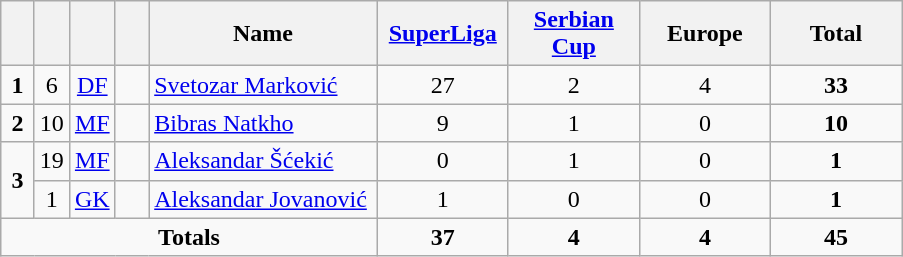<table class="wikitable" style="text-align:center">
<tr>
<th width=15></th>
<th width=15></th>
<th width=15></th>
<th width=15></th>
<th width=145>Name</th>
<th width=80><strong><a href='#'>SuperLiga</a></strong></th>
<th width=80><strong><a href='#'>Serbian Cup</a></strong></th>
<th width=80><strong>Europe</strong></th>
<th width=80>Total</th>
</tr>
<tr>
<td><strong>1</strong></td>
<td>6</td>
<td><a href='#'>DF</a></td>
<td></td>
<td align=left><a href='#'>Svetozar Marković</a></td>
<td>27</td>
<td>2</td>
<td>4</td>
<td><strong>33</strong></td>
</tr>
<tr>
<td><strong>2</strong></td>
<td>10</td>
<td><a href='#'>MF</a></td>
<td></td>
<td align=left><a href='#'>Bibras Natkho</a></td>
<td>9</td>
<td>1</td>
<td>0</td>
<td><strong>10</strong></td>
</tr>
<tr>
<td rowspan=2><strong>3</strong></td>
<td>19</td>
<td><a href='#'>MF</a></td>
<td></td>
<td align=left><a href='#'>Aleksandar Šćekić</a></td>
<td>0</td>
<td>1</td>
<td>0</td>
<td><strong>1</strong></td>
</tr>
<tr>
<td>1</td>
<td><a href='#'>GK</a></td>
<td></td>
<td align=left><a href='#'>Aleksandar Jovanović</a></td>
<td>1</td>
<td>0</td>
<td>0</td>
<td><strong>1</strong></td>
</tr>
<tr>
<td colspan=5><strong>Totals</strong></td>
<td><strong>37</strong></td>
<td><strong>4</strong></td>
<td><strong>4</strong></td>
<td><strong>45</strong></td>
</tr>
</table>
